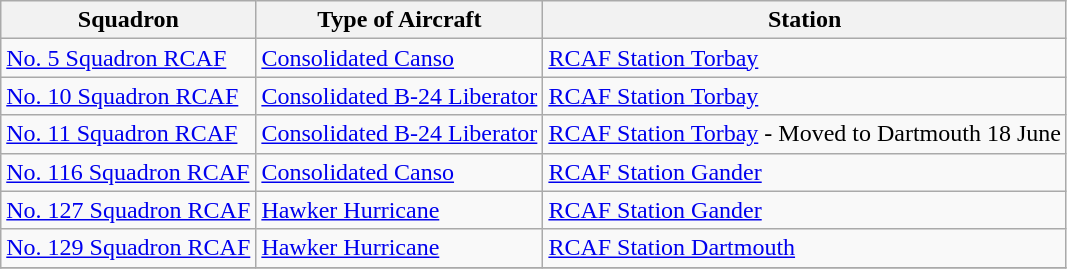<table class="wikitable">
<tr>
<th>Squadron</th>
<th>Type of Aircraft</th>
<th>Station</th>
</tr>
<tr>
<td><a href='#'>No. 5 Squadron RCAF</a></td>
<td><a href='#'>Consolidated Canso</a></td>
<td><a href='#'>RCAF Station Torbay</a></td>
</tr>
<tr>
<td><a href='#'>No. 10 Squadron RCAF</a></td>
<td><a href='#'>Consolidated B-24 Liberator</a></td>
<td><a href='#'>RCAF Station Torbay</a></td>
</tr>
<tr>
<td><a href='#'>No. 11 Squadron RCAF</a></td>
<td><a href='#'>Consolidated B-24 Liberator</a></td>
<td><a href='#'>RCAF Station Torbay</a> - Moved to Dartmouth 18 June</td>
</tr>
<tr>
<td><a href='#'>No. 116 Squadron RCAF</a></td>
<td><a href='#'>Consolidated Canso</a></td>
<td><a href='#'>RCAF Station Gander</a></td>
</tr>
<tr>
<td><a href='#'>No. 127 Squadron RCAF</a></td>
<td><a href='#'>Hawker Hurricane</a></td>
<td><a href='#'>RCAF Station Gander</a></td>
</tr>
<tr>
<td><a href='#'>No. 129 Squadron RCAF</a></td>
<td><a href='#'>Hawker Hurricane</a></td>
<td><a href='#'>RCAF Station Dartmouth</a></td>
</tr>
<tr>
</tr>
</table>
